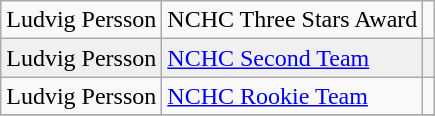<table class="wikitable">
<tr>
<td>Ludvig Persson</td>
<td>NCHC Three Stars Award</td>
<td></td>
</tr>
<tr bgcolor=f0f0f0>
<td>Ludvig Persson</td>
<td><a href='#'>NCHC Second Team</a></td>
<td></td>
</tr>
<tr>
<td>Ludvig Persson</td>
<td><a href='#'>NCHC Rookie Team</a></td>
<td></td>
</tr>
<tr>
</tr>
</table>
